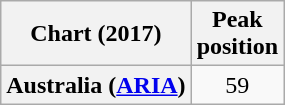<table class="wikitable plainrowheaders" style="text-align:center">
<tr>
<th>Chart (2017)</th>
<th>Peak<br> position</th>
</tr>
<tr>
<th scope="row">Australia (<a href='#'>ARIA</a>)</th>
<td>59</td>
</tr>
</table>
